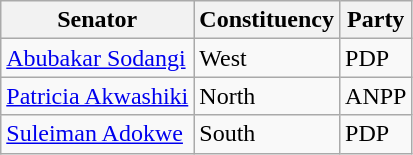<table class="wikitable" border="1">
<tr>
<th>Senator</th>
<th>Constituency</th>
<th>Party</th>
</tr>
<tr>
<td><a href='#'>Abubakar Sodangi</a></td>
<td>West</td>
<td>PDP</td>
</tr>
<tr>
<td><a href='#'>Patricia Akwashiki</a></td>
<td>North</td>
<td>ANPP</td>
</tr>
<tr>
<td><a href='#'>Suleiman Adokwe</a></td>
<td>South</td>
<td>PDP</td>
</tr>
</table>
